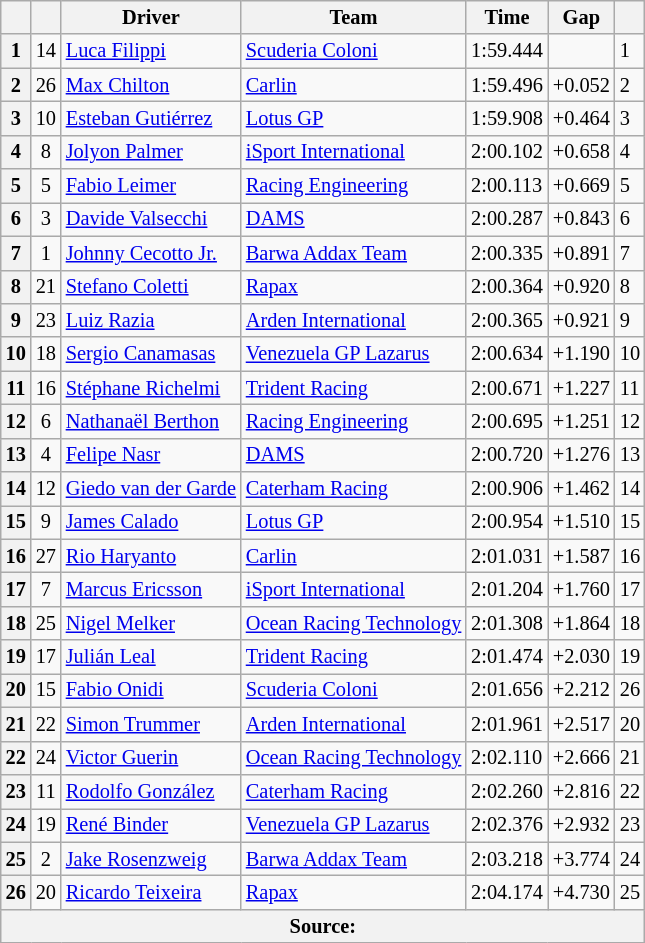<table class="wikitable" style="font-size:85%">
<tr>
<th></th>
<th></th>
<th>Driver</th>
<th>Team</th>
<th>Time</th>
<th>Gap</th>
<th></th>
</tr>
<tr>
<th>1</th>
<td align="center">14</td>
<td> <a href='#'>Luca Filippi</a></td>
<td><a href='#'>Scuderia Coloni</a></td>
<td>1:59.444</td>
<td></td>
<td>1</td>
</tr>
<tr>
<th>2</th>
<td align="center">26</td>
<td> <a href='#'>Max Chilton</a></td>
<td><a href='#'>Carlin</a></td>
<td>1:59.496</td>
<td>+0.052</td>
<td>2</td>
</tr>
<tr>
<th>3</th>
<td align="center">10</td>
<td> <a href='#'>Esteban Gutiérrez</a></td>
<td><a href='#'>Lotus GP</a></td>
<td>1:59.908</td>
<td>+0.464</td>
<td>3</td>
</tr>
<tr>
<th>4</th>
<td align="center">8</td>
<td> <a href='#'>Jolyon Palmer</a></td>
<td><a href='#'>iSport International</a></td>
<td>2:00.102</td>
<td>+0.658</td>
<td>4</td>
</tr>
<tr>
<th>5</th>
<td align="center">5</td>
<td> <a href='#'>Fabio Leimer</a></td>
<td><a href='#'>Racing Engineering</a></td>
<td>2:00.113</td>
<td>+0.669</td>
<td>5</td>
</tr>
<tr>
<th>6</th>
<td align="center">3</td>
<td> <a href='#'>Davide Valsecchi</a></td>
<td><a href='#'>DAMS</a></td>
<td>2:00.287</td>
<td>+0.843</td>
<td>6</td>
</tr>
<tr>
<th>7</th>
<td align="center">1</td>
<td> <a href='#'>Johnny Cecotto Jr.</a></td>
<td><a href='#'>Barwa Addax Team</a></td>
<td>2:00.335</td>
<td>+0.891</td>
<td>7</td>
</tr>
<tr>
<th>8</th>
<td align="center">21</td>
<td> <a href='#'>Stefano Coletti</a></td>
<td><a href='#'>Rapax</a></td>
<td>2:00.364</td>
<td>+0.920</td>
<td>8</td>
</tr>
<tr>
<th>9</th>
<td align="center">23</td>
<td> <a href='#'>Luiz Razia</a></td>
<td><a href='#'>Arden International</a></td>
<td>2:00.365</td>
<td>+0.921</td>
<td>9</td>
</tr>
<tr>
<th>10</th>
<td align="center">18</td>
<td> <a href='#'>Sergio Canamasas</a></td>
<td><a href='#'>Venezuela GP Lazarus</a></td>
<td>2:00.634</td>
<td>+1.190</td>
<td>10</td>
</tr>
<tr>
<th>11</th>
<td align="center">16</td>
<td> <a href='#'>Stéphane Richelmi</a></td>
<td><a href='#'>Trident Racing</a></td>
<td>2:00.671</td>
<td>+1.227</td>
<td>11</td>
</tr>
<tr>
<th>12</th>
<td align="center">6</td>
<td> <a href='#'>Nathanaël Berthon</a></td>
<td><a href='#'>Racing Engineering</a></td>
<td>2:00.695</td>
<td>+1.251</td>
<td>12</td>
</tr>
<tr>
<th>13</th>
<td align="center">4</td>
<td> <a href='#'>Felipe Nasr</a></td>
<td><a href='#'>DAMS</a></td>
<td>2:00.720</td>
<td>+1.276</td>
<td>13</td>
</tr>
<tr>
<th>14</th>
<td align="center">12</td>
<td> <a href='#'>Giedo van der Garde</a></td>
<td><a href='#'>Caterham Racing</a></td>
<td>2:00.906</td>
<td>+1.462</td>
<td>14</td>
</tr>
<tr>
<th>15</th>
<td align="center">9</td>
<td> <a href='#'>James Calado</a></td>
<td><a href='#'>Lotus GP</a></td>
<td>2:00.954</td>
<td>+1.510</td>
<td>15</td>
</tr>
<tr>
<th>16</th>
<td align="center">27</td>
<td> <a href='#'>Rio Haryanto</a></td>
<td><a href='#'>Carlin</a></td>
<td>2:01.031</td>
<td>+1.587</td>
<td>16</td>
</tr>
<tr>
<th>17</th>
<td align="center">7</td>
<td> <a href='#'>Marcus Ericsson</a></td>
<td><a href='#'>iSport International</a></td>
<td>2:01.204</td>
<td>+1.760</td>
<td>17</td>
</tr>
<tr>
<th>18</th>
<td align="center">25</td>
<td> <a href='#'>Nigel Melker</a></td>
<td><a href='#'>Ocean Racing Technology</a></td>
<td>2:01.308</td>
<td>+1.864</td>
<td>18</td>
</tr>
<tr>
<th>19</th>
<td align="center">17</td>
<td> <a href='#'>Julián Leal</a></td>
<td><a href='#'>Trident Racing</a></td>
<td>2:01.474</td>
<td>+2.030</td>
<td>19</td>
</tr>
<tr>
<th>20</th>
<td align="center">15</td>
<td> <a href='#'>Fabio Onidi</a></td>
<td><a href='#'>Scuderia Coloni</a></td>
<td>2:01.656</td>
<td>+2.212</td>
<td>26</td>
</tr>
<tr>
<th>21</th>
<td align="center">22</td>
<td> <a href='#'>Simon Trummer</a></td>
<td><a href='#'>Arden International</a></td>
<td>2:01.961</td>
<td>+2.517</td>
<td>20</td>
</tr>
<tr>
<th>22</th>
<td align="center">24</td>
<td> <a href='#'>Victor Guerin</a></td>
<td><a href='#'>Ocean Racing Technology</a></td>
<td>2:02.110</td>
<td>+2.666</td>
<td>21</td>
</tr>
<tr>
<th>23</th>
<td align="center">11</td>
<td> <a href='#'>Rodolfo González</a></td>
<td><a href='#'>Caterham Racing</a></td>
<td>2:02.260</td>
<td>+2.816</td>
<td>22</td>
</tr>
<tr>
<th>24</th>
<td align="center">19</td>
<td> <a href='#'>René Binder</a></td>
<td><a href='#'>Venezuela GP Lazarus</a></td>
<td>2:02.376</td>
<td>+2.932</td>
<td>23</td>
</tr>
<tr>
<th>25</th>
<td align="center">2</td>
<td> <a href='#'>Jake Rosenzweig</a></td>
<td><a href='#'>Barwa Addax Team</a></td>
<td>2:03.218</td>
<td>+3.774</td>
<td>24</td>
</tr>
<tr>
<th>26</th>
<td align="center">20</td>
<td> <a href='#'>Ricardo Teixeira</a></td>
<td><a href='#'>Rapax</a></td>
<td>2:04.174</td>
<td>+4.730</td>
<td>25</td>
</tr>
<tr>
<th colspan="7" align="center">Source:</th>
</tr>
</table>
